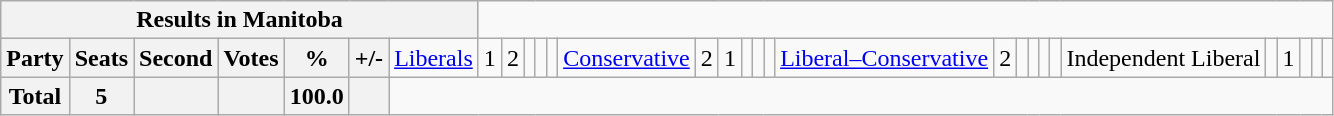<table class="wikitable">
<tr>
<th colspan=8>Results in Manitoba</th>
</tr>
<tr>
<th colspan=2>Party</th>
<th>Seats</th>
<th>Second</th>
<th>Votes</th>
<th>%</th>
<th>+/-<br></th>
<td><a href='#'>Liberals</a></td>
<td align="right">1</td>
<td align="right">2</td>
<td align="right"></td>
<td align="right"></td>
<td align="right"><br></td>
<td><a href='#'>Conservative</a></td>
<td align="right">2</td>
<td align="right">1</td>
<td align="right"></td>
<td align="right"></td>
<td align="right"><br></td>
<td><a href='#'>Liberal–Conservative</a></td>
<td align="right">2</td>
<td align="right"></td>
<td align="right"></td>
<td align="right"></td>
<td align="right"><br></td>
<td>Independent Liberal</td>
<td align="right"></td>
<td align="right">1</td>
<td align="right"></td>
<td align="right"></td>
<td align="right"></td>
</tr>
<tr>
<th colspan="2">Total</th>
<th>5</th>
<th colspan="1"></th>
<th></th>
<th>100.0</th>
<th></th>
</tr>
</table>
